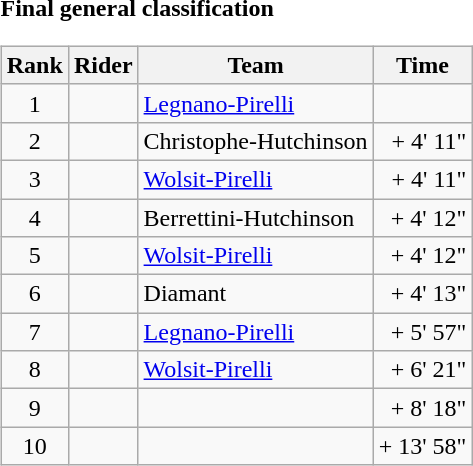<table>
<tr>
<td><strong>Final general classification</strong><br><table class="wikitable">
<tr>
<th scope="col">Rank</th>
<th scope="col">Rider</th>
<th scope="col">Team</th>
<th scope="col">Time</th>
</tr>
<tr>
<td style="text-align:center;">1</td>
<td></td>
<td><a href='#'>Legnano-Pirelli</a></td>
<td style="text-align:right;"></td>
</tr>
<tr>
<td style="text-align:center;">2</td>
<td></td>
<td>Christophe-Hutchinson</td>
<td style="text-align:right;">+ 4' 11"</td>
</tr>
<tr>
<td style="text-align:center;">3</td>
<td></td>
<td><a href='#'>Wolsit-Pirelli</a></td>
<td style="text-align:right;">+ 4' 11"</td>
</tr>
<tr>
<td style="text-align:center;">4</td>
<td></td>
<td>Berrettini-Hutchinson</td>
<td style="text-align:right;">+ 4' 12"</td>
</tr>
<tr>
<td style="text-align:center;">5</td>
<td></td>
<td><a href='#'>Wolsit-Pirelli</a></td>
<td style="text-align:right;">+ 4' 12"</td>
</tr>
<tr>
<td style="text-align:center;">6</td>
<td></td>
<td>Diamant</td>
<td style="text-align:right;">+ 4' 13"</td>
</tr>
<tr>
<td style="text-align:center;">7</td>
<td></td>
<td><a href='#'>Legnano-Pirelli</a></td>
<td style="text-align:right;">+ 5' 57"</td>
</tr>
<tr>
<td style="text-align:center;">8</td>
<td></td>
<td><a href='#'>Wolsit-Pirelli</a></td>
<td style="text-align:right;">+ 6' 21"</td>
</tr>
<tr>
<td style="text-align:center;">9</td>
<td></td>
<td></td>
<td style="text-align:right;">+ 8' 18"</td>
</tr>
<tr>
<td style="text-align:center;">10</td>
<td></td>
<td></td>
<td style="text-align:right;">+ 13' 58"</td>
</tr>
</table>
</td>
</tr>
</table>
